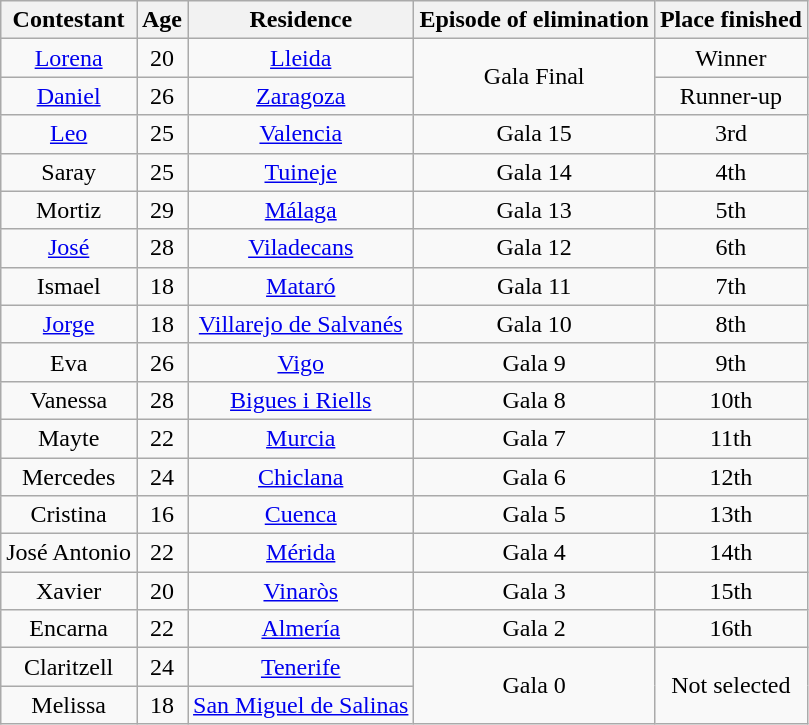<table class="wikitable" style="text-align:center">
<tr>
<th>Contestant</th>
<th>Age</th>
<th>Residence</th>
<th>Episode of elimination</th>
<th>Place finished</th>
</tr>
<tr>
<td><a href='#'>Lorena</a></td>
<td>20</td>
<td><a href='#'>Lleida</a></td>
<td rowspan="2">Gala Final</td>
<td>Winner</td>
</tr>
<tr>
<td><a href='#'>Daniel</a></td>
<td>26</td>
<td><a href='#'>Zaragoza</a></td>
<td>Runner-up</td>
</tr>
<tr>
<td><a href='#'>Leo</a></td>
<td>25</td>
<td><a href='#'>Valencia</a></td>
<td>Gala 15</td>
<td>3rd</td>
</tr>
<tr>
<td>Saray</td>
<td>25</td>
<td><a href='#'>Tuineje</a></td>
<td>Gala 14</td>
<td>4th</td>
</tr>
<tr>
<td>Mortiz</td>
<td>29</td>
<td><a href='#'>Málaga</a></td>
<td>Gala 13</td>
<td>5th</td>
</tr>
<tr>
<td><a href='#'>José</a></td>
<td>28</td>
<td><a href='#'>Viladecans</a></td>
<td>Gala 12</td>
<td>6th</td>
</tr>
<tr>
<td>Ismael</td>
<td>18</td>
<td><a href='#'>Mataró</a></td>
<td>Gala 11</td>
<td>7th</td>
</tr>
<tr>
<td><a href='#'>Jorge</a></td>
<td>18</td>
<td><a href='#'>Villarejo de Salvanés</a></td>
<td>Gala 10</td>
<td>8th</td>
</tr>
<tr>
<td>Eva</td>
<td>26</td>
<td><a href='#'>Vigo</a></td>
<td>Gala 9</td>
<td>9th</td>
</tr>
<tr>
<td>Vanessa</td>
<td>28</td>
<td><a href='#'>Bigues i Riells</a></td>
<td>Gala 8</td>
<td>10th</td>
</tr>
<tr>
<td>Mayte</td>
<td>22</td>
<td><a href='#'>Murcia</a></td>
<td>Gala 7</td>
<td>11th</td>
</tr>
<tr>
<td>Mercedes</td>
<td>24</td>
<td><a href='#'>Chiclana</a></td>
<td>Gala 6</td>
<td>12th</td>
</tr>
<tr>
<td>Cristina</td>
<td>16</td>
<td><a href='#'>Cuenca</a></td>
<td>Gala 5</td>
<td>13th</td>
</tr>
<tr>
<td>José Antonio</td>
<td>22</td>
<td><a href='#'>Mérida</a></td>
<td>Gala 4</td>
<td>14th</td>
</tr>
<tr>
<td>Xavier</td>
<td>20</td>
<td><a href='#'>Vinaròs</a></td>
<td>Gala 3</td>
<td>15th</td>
</tr>
<tr>
<td>Encarna</td>
<td>22</td>
<td><a href='#'>Almería</a></td>
<td>Gala 2</td>
<td>16th</td>
</tr>
<tr>
<td>Claritzell</td>
<td>24</td>
<td><a href='#'>Tenerife</a></td>
<td rowspan=2>Gala 0</td>
<td rowspan=2>Not selected</td>
</tr>
<tr>
<td>Melissa</td>
<td>18</td>
<td><a href='#'>San Miguel de Salinas</a></td>
</tr>
</table>
